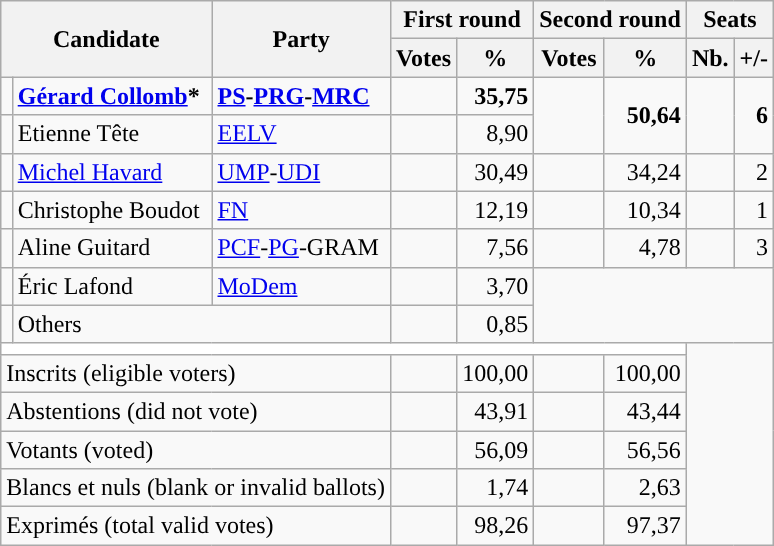<table class="wikitable centre">
<tr>
<th scope="col" rowspan=2 colspan=2>Candidate</th>
<th scope="col" rowspan=2 colspan=1>Party</th>
<th scope="col" colspan=2>First round</th>
<th scope="col" colspan=2>Second round</th>
<th scope="col" colspan=2>Seats</th>
</tr>
<tr>
<th scope="col">Votes</th>
<th scope="col">%</th>
<th scope="col">Votes</th>
<th scope="col">%</th>
<th scope="col">Nb.</th>
<th scope="col">+/-</th>
</tr>
<tr>
<td style="color:inherit;background:"></td>
<td><strong><a href='#'>Gérard Collomb</a>*</strong></td>
<td><strong><a href='#'>PS</a>-<a href='#'>PRG</a>-<a href='#'>MRC</a></strong></td>
<td style="text-align: right"><strong></strong></td>
<td style="text-align: right"><strong>35,75</strong></td>
<td style="text-align: right" rowspan=2><strong></strong></td>
<td style="text-align: right" rowspan=2><strong>50,64</strong></td>
<td style="text-align: right" rowspan=2><strong></strong></td>
<td style="text-align: right" rowspan=2><strong> 6</strong></td>
</tr>
<tr>
<td style="color:inherit;background:"></td>
<td>Etienne Tête</td>
<td><a href='#'>EELV</a></td>
<td style="text-align: right"></td>
<td style="text-align: right">8,90</td>
</tr>
<tr>
<td style="color:inherit;background:"></td>
<td><a href='#'>Michel Havard</a></td>
<td><a href='#'>UMP</a>-<a href='#'>UDI</a></td>
<td style="text-align: right"></td>
<td style="text-align: right">30,49</td>
<td style="text-align: right"></td>
<td style="text-align: right">34,24</td>
<td style="text-align: right"></td>
<td style="text-align: right"> 2</td>
</tr>
<tr>
<td style="color:inherit;background:"></td>
<td>Christophe Boudot</td>
<td><a href='#'>FN</a></td>
<td style="text-align: right"></td>
<td style="text-align: right">12,19</td>
<td style="text-align: right"></td>
<td style="text-align: right">10,34</td>
<td style="text-align: right"></td>
<td style="text-align: right"> 1</td>
</tr>
<tr>
<td style="color:inherit;background:"></td>
<td>Aline Guitard</td>
<td><a href='#'>PCF</a>-<a href='#'>PG</a>-GRAM</td>
<td style="text-align: right"></td>
<td style="text-align: right">7,56</td>
<td style="text-align: right"></td>
<td style="text-align: right">4,78</td>
<td style="text-align: right"></td>
<td style="text-align: right"> 3</td>
</tr>
<tr>
<td style="color:inherit;background:"></td>
<td>Éric Lafond</td>
<td><a href='#'>MoDem</a></td>
<td style="text-align: right"></td>
<td style="text-align: right">3,70</td>
<td colspan=9 rowspan=2></td>
</tr>
<tr>
<td style="color:inherit;background:"></td>
<td colspan=2>Others</td>
<td style="text-align: right"></td>
<td style="text-align: right">0,85</td>
</tr>
<tr bgcolor=white>
<td colspan=7></td>
</tr>
<tr>
<td colspan=3>Inscrits (eligible voters)</td>
<td style="text-align: right"></td>
<td style="text-align: right">100,00</td>
<td style="text-align: right"></td>
<td style="text-align: right">100,00</td>
</tr>
<tr>
<td colspan=3>Abstentions (did not vote)</td>
<td style="text-align: right"></td>
<td style="text-align: right">43,91</td>
<td style="text-align: right"></td>
<td style="text-align: right">43,44</td>
</tr>
<tr>
<td colspan=3>Votants (voted)</td>
<td style="text-align: right"></td>
<td style="text-align: right">56,09</td>
<td style="text-align: right"></td>
<td style="text-align: right">56,56</td>
</tr>
<tr>
<td colspan=3>Blancs et nuls (blank or invalid ballots)</td>
<td style="text-align: right"></td>
<td style="text-align: right">1,74</td>
<td style="text-align: right"></td>
<td style="text-align: right">2,63</td>
</tr>
<tr>
<td colspan=3>Exprimés (total valid votes)</td>
<td style="text-align: right"></td>
<td style="text-align: right">98,26</td>
<td style="text-align: right"></td>
<td style="text-align: right">97,37</td>
</tr>
</table>
